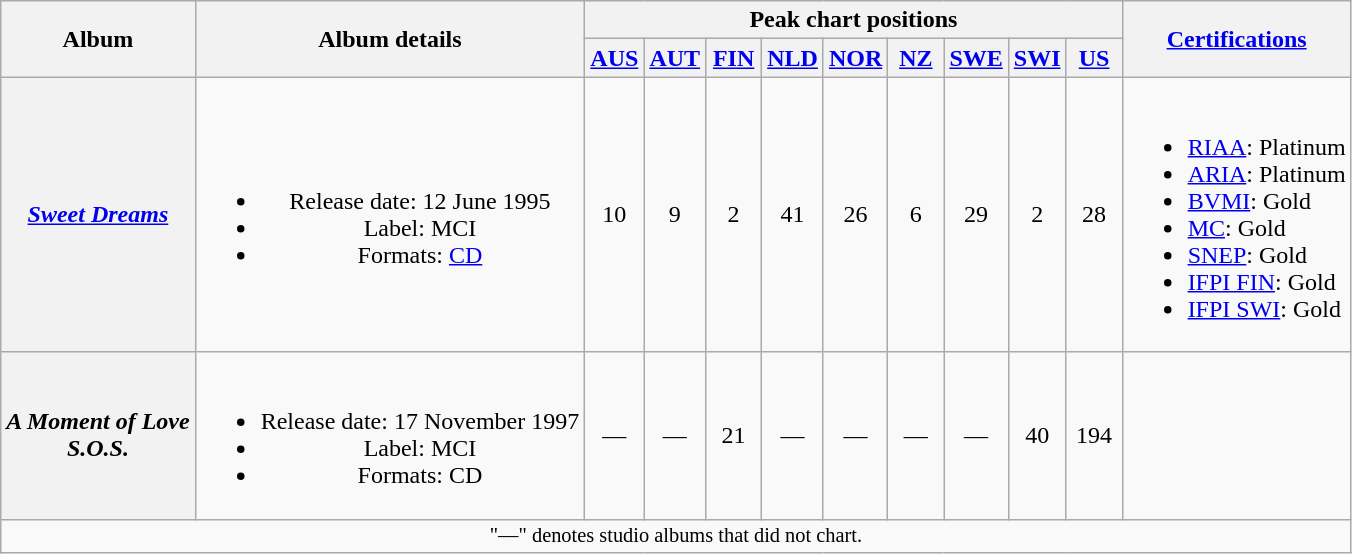<table class="wikitable plainrowheaders" style="text-align:center;" border="1">
<tr>
<th rowspan="2">Album</th>
<th rowspan="2">Album details</th>
<th colspan="9">Peak chart positions</th>
<th rowspan="2"><a href='#'>Certifications</a></th>
</tr>
<tr>
<th width=30><a href='#'>AUS</a><br></th>
<th width=30><a href='#'>AUT</a></th>
<th width=30><a href='#'>FIN</a></th>
<th width=30><a href='#'>NLD</a></th>
<th width=30><a href='#'>NOR</a></th>
<th width=30><a href='#'>NZ</a></th>
<th width=30><a href='#'>SWE</a></th>
<th width=30><a href='#'>SWI</a></th>
<th width=30><a href='#'>US</a></th>
</tr>
<tr>
<th scope="row"><em><a href='#'>Sweet Dreams</a></em></th>
<td><br><ul><li>Release date: 12 June 1995</li><li>Label: MCI</li><li>Formats: <a href='#'>CD</a></li></ul></td>
<td>10</td>
<td>9</td>
<td>2</td>
<td>41</td>
<td>26</td>
<td>6</td>
<td>29</td>
<td>2</td>
<td>28</td>
<td align=left><br><ul><li><a href='#'>RIAA</a>: Platinum</li><li><a href='#'>ARIA</a>: Platinum</li><li><a href='#'>BVMI</a>: Gold</li><li><a href='#'>MC</a>: Gold</li><li><a href='#'>SNEP</a>: Gold</li><li><a href='#'>IFPI FIN</a>: Gold</li><li><a href='#'>IFPI SWI</a>: Gold</li></ul></td>
</tr>
<tr>
<th scope="row"><em>A Moment of Love</em><br><em>S.O.S.</em> </th>
<td><br><ul><li>Release date: 17 November 1997</li><li>Label: MCI</li><li>Formats: CD</li></ul></td>
<td>—</td>
<td>—</td>
<td>21</td>
<td>—</td>
<td>—</td>
<td>—</td>
<td>—</td>
<td>40</td>
<td>194</td>
<td align=left></td>
</tr>
<tr>
<td colspan="15" style="font-size:85%">"—" denotes studio albums that did not chart.</td>
</tr>
</table>
